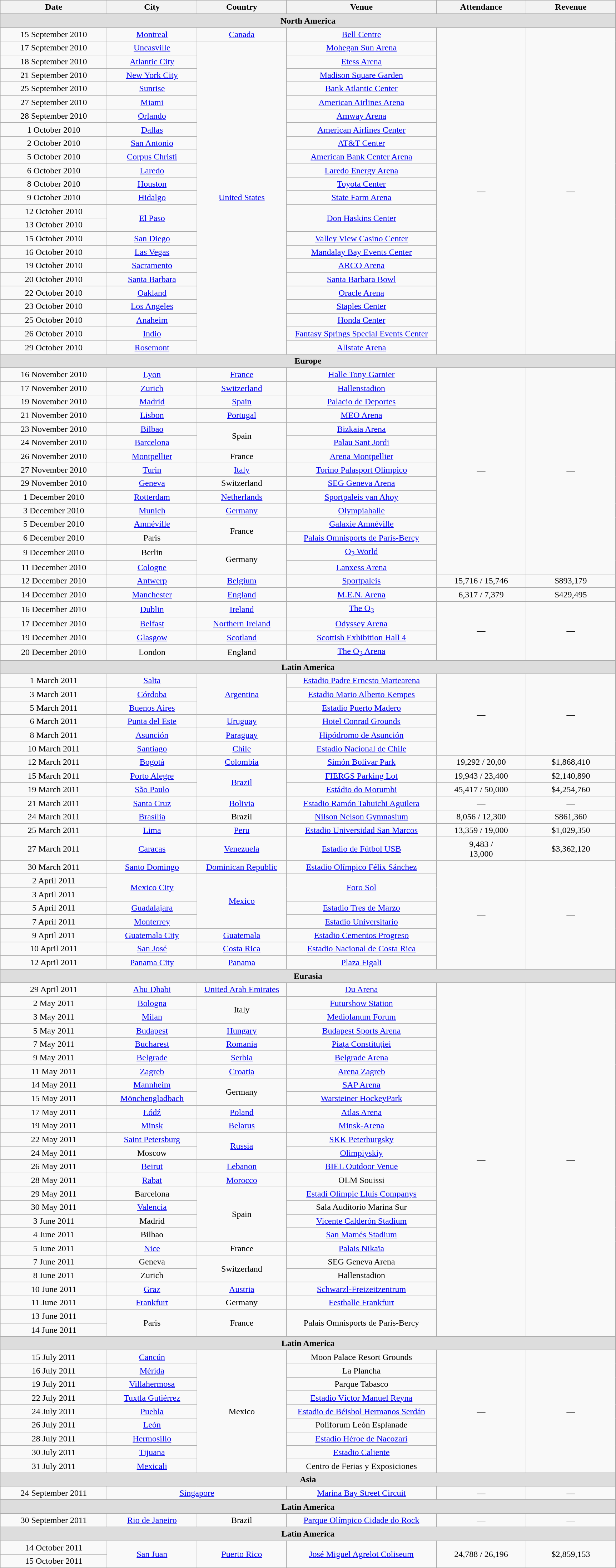<table class="wikitable" style="text-align:center;">
<tr>
<th scope="col" style="width:12em;">Date</th>
<th scope="col" style="width:10em;">City</th>
<th scope="col" style="width:10em;">Country</th>
<th scope="col" style="width:17em;">Venue</th>
<th scope="col" style="width:10em;">Attendance</th>
<th scope="col" style="width:10em;">Revenue</th>
</tr>
<tr style="background:#ddd;">
<td colspan="6" style="text-align:center;"><strong>North America</strong></td>
</tr>
<tr>
<td>15 September 2010</td>
<td><a href='#'>Montreal</a></td>
<td><a href='#'>Canada</a></td>
<td><a href='#'>Bell Centre</a></td>
<td rowspan="24">—</td>
<td rowspan="24">—</td>
</tr>
<tr>
<td>17 September 2010</td>
<td><a href='#'>Uncasville</a></td>
<td rowspan="23"><a href='#'>United States</a></td>
<td><a href='#'>Mohegan Sun Arena</a></td>
</tr>
<tr>
<td>18 September 2010</td>
<td><a href='#'>Atlantic City</a></td>
<td><a href='#'>Etess Arena</a></td>
</tr>
<tr>
<td>21 September 2010</td>
<td><a href='#'>New York City</a></td>
<td><a href='#'>Madison Square Garden</a></td>
</tr>
<tr>
<td>25 September 2010</td>
<td><a href='#'>Sunrise</a></td>
<td><a href='#'>Bank Atlantic Center</a></td>
</tr>
<tr>
<td>27 September 2010</td>
<td><a href='#'>Miami</a></td>
<td><a href='#'>American Airlines Arena</a></td>
</tr>
<tr>
<td>28 September 2010</td>
<td><a href='#'>Orlando</a></td>
<td><a href='#'>Amway Arena</a></td>
</tr>
<tr>
<td>1 October 2010</td>
<td><a href='#'>Dallas</a></td>
<td><a href='#'>American Airlines Center</a></td>
</tr>
<tr>
<td>2 October 2010</td>
<td><a href='#'>San Antonio</a></td>
<td><a href='#'>AT&T Center</a></td>
</tr>
<tr>
<td>5 October 2010</td>
<td><a href='#'>Corpus Christi</a></td>
<td><a href='#'>American Bank Center Arena</a></td>
</tr>
<tr>
<td>6 October 2010</td>
<td><a href='#'>Laredo</a></td>
<td><a href='#'>Laredo Energy Arena</a></td>
</tr>
<tr>
<td>8 October 2010</td>
<td><a href='#'>Houston</a></td>
<td><a href='#'>Toyota Center</a></td>
</tr>
<tr>
<td>9 October 2010</td>
<td><a href='#'>Hidalgo</a></td>
<td><a href='#'>State Farm Arena</a></td>
</tr>
<tr>
<td>12 October 2010</td>
<td rowspan="2"><a href='#'>El Paso</a></td>
<td rowspan="2"><a href='#'>Don Haskins Center</a></td>
</tr>
<tr>
<td>13 October 2010</td>
</tr>
<tr>
<td>15 October 2010</td>
<td><a href='#'>San Diego</a></td>
<td><a href='#'>Valley View Casino Center</a></td>
</tr>
<tr>
<td>16 October 2010</td>
<td><a href='#'>Las Vegas</a></td>
<td><a href='#'>Mandalay Bay Events Center</a></td>
</tr>
<tr>
<td>19 October 2010</td>
<td><a href='#'>Sacramento</a></td>
<td><a href='#'>ARCO Arena</a></td>
</tr>
<tr>
<td>20 October 2010</td>
<td><a href='#'>Santa Barbara</a></td>
<td><a href='#'>Santa Barbara Bowl</a></td>
</tr>
<tr>
<td>22 October 2010</td>
<td><a href='#'>Oakland</a></td>
<td><a href='#'>Oracle Arena</a></td>
</tr>
<tr>
<td>23 October 2010</td>
<td><a href='#'>Los Angeles</a></td>
<td><a href='#'>Staples Center</a></td>
</tr>
<tr>
<td>25 October 2010</td>
<td><a href='#'>Anaheim</a></td>
<td><a href='#'>Honda Center</a></td>
</tr>
<tr>
<td>26 October 2010</td>
<td><a href='#'>Indio</a></td>
<td><a href='#'>Fantasy Springs Special Events Center</a></td>
</tr>
<tr>
<td>29 October 2010</td>
<td><a href='#'>Rosemont</a></td>
<td><a href='#'>Allstate Arena</a></td>
</tr>
<tr style="background:#ddd;">
<td colspan="6" style="text-align:center;"><strong>Europe</strong></td>
</tr>
<tr>
<td>16 November 2010</td>
<td><a href='#'>Lyon</a></td>
<td><a href='#'>France</a></td>
<td><a href='#'>Halle Tony Garnier</a></td>
<td rowspan="15">—</td>
<td rowspan="15">—</td>
</tr>
<tr>
<td>17 November 2010</td>
<td><a href='#'>Zurich</a></td>
<td><a href='#'>Switzerland</a></td>
<td><a href='#'>Hallenstadion</a></td>
</tr>
<tr>
<td>19 November 2010</td>
<td><a href='#'>Madrid</a></td>
<td><a href='#'>Spain</a></td>
<td><a href='#'>Palacio de Deportes</a></td>
</tr>
<tr>
<td>21 November 2010</td>
<td><a href='#'>Lisbon</a></td>
<td><a href='#'>Portugal</a></td>
<td><a href='#'>MEO Arena</a></td>
</tr>
<tr>
<td>23 November 2010</td>
<td><a href='#'>Bilbao</a></td>
<td rowspan="2">Spain</td>
<td><a href='#'>Bizkaia Arena</a></td>
</tr>
<tr>
<td>24 November 2010</td>
<td><a href='#'>Barcelona</a></td>
<td><a href='#'>Palau Sant Jordi</a></td>
</tr>
<tr>
<td>26 November 2010</td>
<td><a href='#'>Montpellier</a></td>
<td>France</td>
<td><a href='#'>Arena Montpellier</a></td>
</tr>
<tr>
<td>27 November 2010</td>
<td><a href='#'>Turin</a></td>
<td><a href='#'>Italy</a></td>
<td><a href='#'>Torino Palasport Olimpico</a></td>
</tr>
<tr>
<td>29 November 2010</td>
<td><a href='#'>Geneva</a></td>
<td>Switzerland</td>
<td><a href='#'>SEG Geneva Arena</a></td>
</tr>
<tr>
<td>1 December 2010</td>
<td><a href='#'>Rotterdam</a></td>
<td><a href='#'>Netherlands</a></td>
<td><a href='#'>Sportpaleis van Ahoy</a></td>
</tr>
<tr>
<td>3 December 2010</td>
<td><a href='#'>Munich</a></td>
<td><a href='#'>Germany</a></td>
<td><a href='#'>Olympiahalle</a></td>
</tr>
<tr>
<td>5 December 2010</td>
<td><a href='#'>Amnéville</a></td>
<td rowspan="2">France</td>
<td><a href='#'>Galaxie Amnéville</a></td>
</tr>
<tr>
<td>6 December 2010</td>
<td>Paris</td>
<td><a href='#'>Palais Omnisports de Paris-Bercy</a></td>
</tr>
<tr>
<td>9 December 2010</td>
<td>Berlin</td>
<td rowspan="2">Germany</td>
<td><a href='#'>O<sub>2</sub> World</a></td>
</tr>
<tr>
<td>11 December 2010</td>
<td><a href='#'>Cologne</a></td>
<td><a href='#'>Lanxess Arena</a></td>
</tr>
<tr>
<td>12 December 2010</td>
<td><a href='#'>Antwerp</a></td>
<td><a href='#'>Belgium</a></td>
<td><a href='#'>Sportpaleis</a></td>
<td>15,716 / 15,746</td>
<td>$893,179</td>
</tr>
<tr>
<td>14 December 2010</td>
<td><a href='#'>Manchester</a></td>
<td><a href='#'>England</a></td>
<td><a href='#'>M.E.N. Arena</a></td>
<td>6,317 / 7,379</td>
<td>$429,495</td>
</tr>
<tr>
<td>16 December 2010</td>
<td><a href='#'>Dublin</a></td>
<td><a href='#'>Ireland</a></td>
<td><a href='#'>The O<sub>2</sub></a></td>
<td rowspan="4">—</td>
<td rowspan="4">—</td>
</tr>
<tr>
<td>17 December 2010</td>
<td><a href='#'>Belfast</a></td>
<td><a href='#'>Northern Ireland</a></td>
<td><a href='#'>Odyssey Arena</a></td>
</tr>
<tr>
<td>19 December 2010</td>
<td><a href='#'>Glasgow</a></td>
<td><a href='#'>Scotland</a></td>
<td><a href='#'>Scottish Exhibition Hall 4</a></td>
</tr>
<tr>
<td>20 December 2010</td>
<td>London</td>
<td>England</td>
<td><a href='#'>The O<sub>2</sub> Arena</a></td>
</tr>
<tr style="background:#ddd;">
<td colspan="6" style="text-align:center;"><strong>Latin America</strong></td>
</tr>
<tr>
<td>1 March 2011</td>
<td><a href='#'>Salta</a></td>
<td rowspan="3"><a href='#'>Argentina</a></td>
<td><a href='#'>Estadio Padre Ernesto Martearena</a></td>
<td rowspan="6">—</td>
<td rowspan="6">—</td>
</tr>
<tr>
<td>3 March 2011</td>
<td><a href='#'>Córdoba</a></td>
<td><a href='#'>Estadio Mario Alberto Kempes</a></td>
</tr>
<tr>
<td>5 March 2011</td>
<td><a href='#'>Buenos Aires</a></td>
<td><a href='#'>Estadio Puerto Madero</a></td>
</tr>
<tr>
<td>6 March 2011</td>
<td><a href='#'>Punta del Este</a></td>
<td><a href='#'>Uruguay</a></td>
<td><a href='#'>Hotel Conrad Grounds</a></td>
</tr>
<tr>
<td>8 March 2011</td>
<td><a href='#'>Asunción</a></td>
<td><a href='#'>Paraguay</a></td>
<td><a href='#'>Hipódromo de Asunción</a></td>
</tr>
<tr>
<td>10 March 2011</td>
<td><a href='#'>Santiago</a></td>
<td><a href='#'>Chile</a></td>
<td><a href='#'>Estadio Nacional de Chile</a></td>
</tr>
<tr>
<td>12 March 2011</td>
<td><a href='#'>Bogotá</a></td>
<td><a href='#'>Colombia</a></td>
<td><a href='#'>Simón Bolívar Park</a></td>
<td>19,292 / 20,00</td>
<td>$1,868,410</td>
</tr>
<tr>
<td>15 March 2011</td>
<td><a href='#'>Porto Alegre</a></td>
<td rowspan="2"><a href='#'>Brazil</a></td>
<td><a href='#'>FIERGS Parking Lot</a></td>
<td>19,943 / 23,400</td>
<td>$2,140,890</td>
</tr>
<tr>
<td>19 March 2011</td>
<td><a href='#'>São Paulo</a></td>
<td><a href='#'>Estádio do Morumbi</a></td>
<td>45,417 / 50,000</td>
<td>$4,254,760</td>
</tr>
<tr>
<td>21 March 2011</td>
<td><a href='#'>Santa Cruz</a></td>
<td><a href='#'>Bolivia</a></td>
<td><a href='#'>Estadio Ramón Tahuichi Aguilera</a></td>
<td>—</td>
<td>—</td>
</tr>
<tr>
<td>24 March 2011</td>
<td><a href='#'>Brasília</a></td>
<td>Brazil</td>
<td><a href='#'>Nilson Nelson Gymnasium</a></td>
<td>8,056 / 12,300</td>
<td>$861,360</td>
</tr>
<tr>
<td>25 March 2011</td>
<td><a href='#'>Lima</a></td>
<td><a href='#'>Peru</a></td>
<td><a href='#'>Estadio Universidad San Marcos</a></td>
<td>13,359 / 19,000</td>
<td>$1,029,350</td>
</tr>
<tr>
<td>27 March 2011</td>
<td><a href='#'>Caracas</a></td>
<td><a href='#'>Venezuela</a></td>
<td><a href='#'>Estadio de Fútbol USB</a></td>
<td>9,483 /<br>13,000</td>
<td>$3,362,120</td>
</tr>
<tr>
<td>30 March 2011</td>
<td><a href='#'>Santo Domingo</a></td>
<td><a href='#'>Dominican Republic</a></td>
<td><a href='#'>Estadio Olímpico Félix Sánchez</a></td>
<td rowspan="8">—</td>
<td rowspan="8">—</td>
</tr>
<tr>
<td>2 April 2011</td>
<td rowspan="2"><a href='#'>Mexico City</a></td>
<td rowspan="4"><a href='#'>Mexico</a></td>
<td rowspan="2"><a href='#'>Foro Sol</a></td>
</tr>
<tr>
<td>3 April 2011</td>
</tr>
<tr>
<td>5 April 2011</td>
<td><a href='#'>Guadalajara</a></td>
<td><a href='#'>Estadio Tres de Marzo</a></td>
</tr>
<tr>
<td>7 April 2011</td>
<td><a href='#'>Monterrey</a></td>
<td><a href='#'>Estadio Universitario</a></td>
</tr>
<tr>
<td>9 April 2011</td>
<td><a href='#'>Guatemala City</a></td>
<td><a href='#'>Guatemala</a></td>
<td><a href='#'>Estadio Cementos Progreso</a></td>
</tr>
<tr>
<td>10 April 2011</td>
<td><a href='#'>San José</a></td>
<td><a href='#'>Costa Rica</a></td>
<td><a href='#'>Estadio Nacional de Costa Rica</a></td>
</tr>
<tr>
<td>12 April 2011</td>
<td><a href='#'>Panama City</a></td>
<td><a href='#'>Panama</a></td>
<td><a href='#'>Plaza Figali</a></td>
</tr>
<tr style="background:#ddd;">
<td colspan="6" style="text-align:center;"><strong>Eurasia</strong></td>
</tr>
<tr>
<td>29 April 2011</td>
<td><a href='#'>Abu Dhabi</a></td>
<td><a href='#'>United Arab Emirates</a></td>
<td><a href='#'>Du Arena</a></td>
<td rowspan="26">—</td>
<td rowspan="26">—</td>
</tr>
<tr>
<td>2 May 2011</td>
<td><a href='#'>Bologna</a></td>
<td rowspan="2">Italy</td>
<td><a href='#'>Futurshow Station</a></td>
</tr>
<tr>
<td>3 May 2011</td>
<td><a href='#'>Milan</a></td>
<td><a href='#'>Mediolanum Forum</a></td>
</tr>
<tr>
<td>5 May 2011</td>
<td><a href='#'>Budapest</a></td>
<td><a href='#'>Hungary</a></td>
<td><a href='#'>Budapest Sports Arena</a></td>
</tr>
<tr>
<td>7 May 2011</td>
<td><a href='#'>Bucharest</a></td>
<td><a href='#'>Romania</a></td>
<td><a href='#'>Piața Constituției</a></td>
</tr>
<tr>
<td>9 May 2011</td>
<td><a href='#'>Belgrade</a></td>
<td><a href='#'>Serbia</a></td>
<td><a href='#'>Belgrade Arena</a></td>
</tr>
<tr>
<td>11 May 2011</td>
<td><a href='#'>Zagreb</a></td>
<td><a href='#'>Croatia</a></td>
<td><a href='#'>Arena Zagreb</a></td>
</tr>
<tr>
<td>14 May 2011</td>
<td><a href='#'>Mannheim</a></td>
<td rowspan="2">Germany</td>
<td><a href='#'>SAP Arena</a></td>
</tr>
<tr>
<td>15 May 2011</td>
<td><a href='#'>Mönchengladbach</a></td>
<td><a href='#'>Warsteiner HockeyPark</a></td>
</tr>
<tr>
<td>17 May 2011</td>
<td><a href='#'>Łódź</a></td>
<td><a href='#'>Poland</a></td>
<td><a href='#'>Atlas Arena</a></td>
</tr>
<tr>
<td>19 May 2011</td>
<td><a href='#'>Minsk</a></td>
<td><a href='#'>Belarus</a></td>
<td><a href='#'>Minsk-Arena</a></td>
</tr>
<tr>
<td>22 May 2011</td>
<td><a href='#'>Saint Petersburg</a></td>
<td rowspan="2"><a href='#'>Russia</a></td>
<td><a href='#'>SKK Peterburgsky</a></td>
</tr>
<tr>
<td>24 May 2011</td>
<td>Moscow</td>
<td><a href='#'>Olimpiyskiy</a></td>
</tr>
<tr>
<td>26 May 2011</td>
<td><a href='#'>Beirut</a></td>
<td><a href='#'>Lebanon</a></td>
<td><a href='#'>BIEL Outdoor Venue</a></td>
</tr>
<tr>
<td>28 May 2011</td>
<td><a href='#'>Rabat</a></td>
<td><a href='#'>Morocco</a></td>
<td>OLM Souissi</td>
</tr>
<tr>
<td>29 May 2011</td>
<td>Barcelona</td>
<td rowspan="4">Spain</td>
<td><a href='#'>Estadi Olímpic Lluís Companys</a></td>
</tr>
<tr>
<td>30 May 2011</td>
<td><a href='#'>Valencia</a></td>
<td>Sala Auditorio Marina Sur</td>
</tr>
<tr>
<td>3 June 2011</td>
<td>Madrid</td>
<td><a href='#'>Vicente Calderón Stadium</a></td>
</tr>
<tr>
<td>4 June 2011</td>
<td>Bilbao</td>
<td><a href='#'>San Mamés Stadium</a></td>
</tr>
<tr>
<td>5 June 2011</td>
<td><a href='#'>Nice</a></td>
<td>France</td>
<td><a href='#'>Palais Nikaïa</a></td>
</tr>
<tr>
<td>7 June 2011</td>
<td>Geneva</td>
<td rowspan="2">Switzerland</td>
<td>SEG Geneva Arena</td>
</tr>
<tr>
<td>8 June 2011</td>
<td>Zurich</td>
<td>Hallenstadion</td>
</tr>
<tr>
<td>10 June 2011</td>
<td><a href='#'>Graz</a></td>
<td><a href='#'>Austria</a></td>
<td><a href='#'>Schwarzl-Freizeitzentrum</a></td>
</tr>
<tr>
<td>11 June 2011</td>
<td><a href='#'>Frankfurt</a></td>
<td>Germany</td>
<td><a href='#'>Festhalle Frankfurt</a></td>
</tr>
<tr>
<td>13 June 2011</td>
<td rowspan="2">Paris</td>
<td rowspan="2">France</td>
<td rowspan="2">Palais Omnisports de Paris-Bercy</td>
</tr>
<tr>
<td>14 June 2011</td>
</tr>
<tr style="background:#ddd;">
<td colspan="6" style="text-align:center;"><strong>Latin America</strong></td>
</tr>
<tr>
<td>15 July 2011</td>
<td><a href='#'>Cancún</a></td>
<td rowspan="9">Mexico</td>
<td>Moon Palace Resort Grounds</td>
<td rowspan="9">—</td>
<td rowspan="9">—</td>
</tr>
<tr>
<td>16 July 2011</td>
<td><a href='#'>Mérida</a></td>
<td>La Plancha</td>
</tr>
<tr>
<td>19 July 2011</td>
<td><a href='#'>Villahermosa</a></td>
<td>Parque Tabasco</td>
</tr>
<tr>
<td>22 July 2011</td>
<td><a href='#'>Tuxtla Gutiérrez</a></td>
<td><a href='#'>Estadio Víctor Manuel Reyna</a></td>
</tr>
<tr>
<td>24 July 2011</td>
<td><a href='#'>Puebla</a></td>
<td><a href='#'>Estadio de Béisbol Hermanos Serdán</a></td>
</tr>
<tr>
<td>26 July 2011</td>
<td><a href='#'>León</a></td>
<td>Poliforum León Esplanade</td>
</tr>
<tr>
<td>28 July 2011</td>
<td><a href='#'>Hermosillo</a></td>
<td><a href='#'>Estadio Héroe de Nacozari</a></td>
</tr>
<tr>
<td>30 July 2011</td>
<td><a href='#'>Tijuana</a></td>
<td><a href='#'>Estadio Caliente</a></td>
</tr>
<tr>
<td>31 July 2011</td>
<td><a href='#'>Mexicali</a></td>
<td>Centro de Ferias y Exposiciones</td>
</tr>
<tr style="background:#ddd;">
<td colspan="6" style="text-align:center;"><strong>Asia</strong></td>
</tr>
<tr>
<td>24 September 2011</td>
<td colspan="2"><a href='#'>Singapore</a></td>
<td><a href='#'>Marina Bay Street Circuit</a></td>
<td>—</td>
<td>—</td>
</tr>
<tr style="background:#ddd;">
<td colspan="6" style="text-align:center;"><strong>Latin America</strong></td>
</tr>
<tr>
<td>30 September 2011</td>
<td><a href='#'>Rio de Janeiro</a></td>
<td>Brazil</td>
<td><a href='#'>Parque Olímpico Cidade do Rock</a></td>
<td>—</td>
<td>—</td>
</tr>
<tr style="background:#ddd;">
<td colspan="6" style="text-align:center;"><strong>Latin America</strong></td>
</tr>
<tr>
<td>14 October 2011</td>
<td rowspan="2"><a href='#'>San Juan</a></td>
<td rowspan="2"><a href='#'>Puerto Rico</a></td>
<td rowspan="2"><a href='#'>José Miguel Agrelot Coliseum</a></td>
<td rowspan="2">24,788 / 26,196</td>
<td rowspan="2">$2,859,153</td>
</tr>
<tr>
<td>15 October 2011</td>
</tr>
</table>
